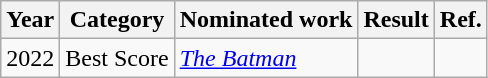<table class="wikitable">
<tr>
<th>Year</th>
<th>Category</th>
<th>Nominated work</th>
<th>Result</th>
<th>Ref.</th>
</tr>
<tr>
<td>2022</td>
<td>Best Score</td>
<td><em><a href='#'>The Batman</a></em></td>
<td></td>
<td align="center"></td>
</tr>
</table>
